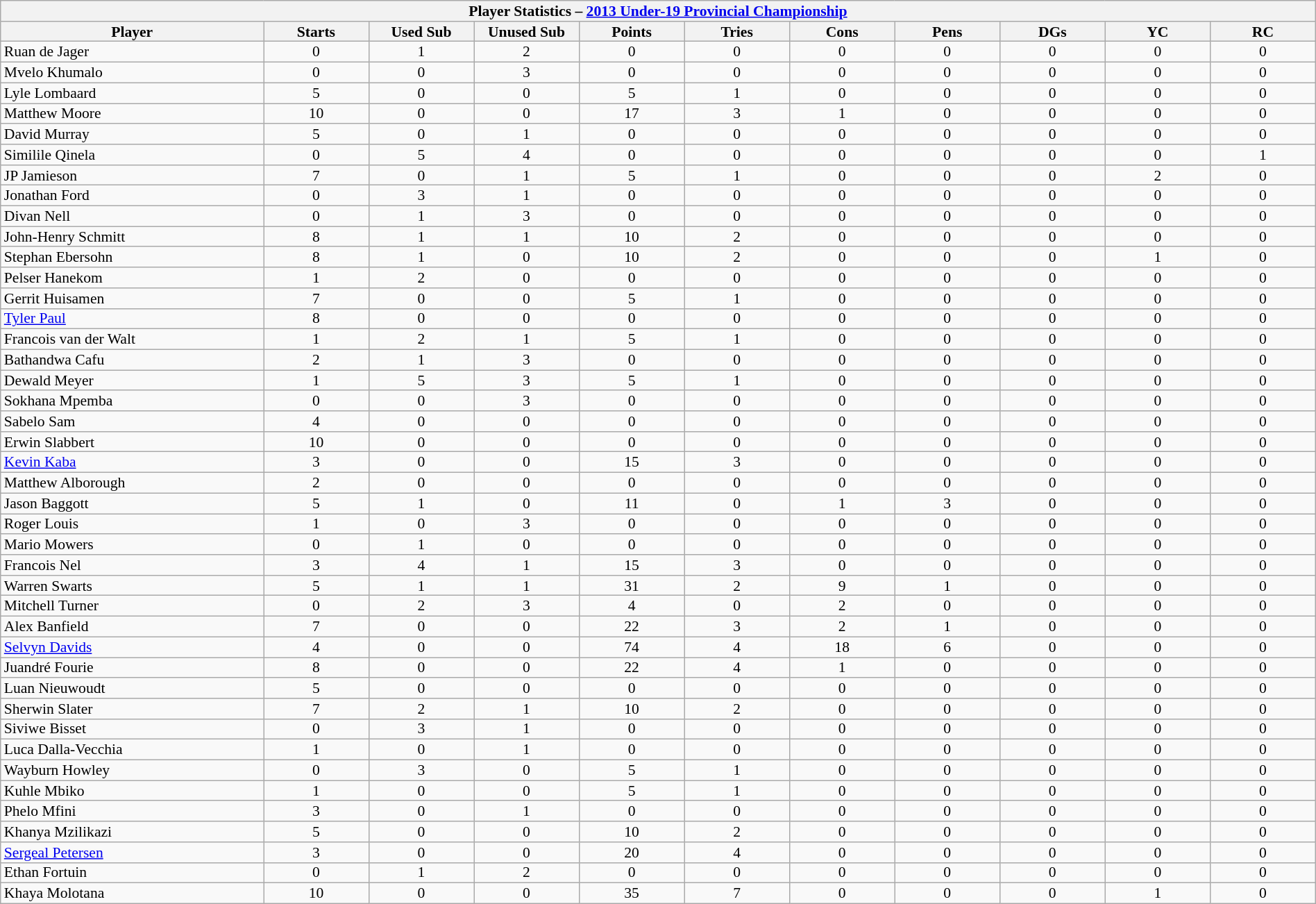<table class="wikitable sortable"  style="text-align:center; line-height:90%; font-size:90%; width:100%;">
<tr>
<th colspan=11>Player Statistics – <a href='#'>2013 Under-19 Provincial Championship</a></th>
</tr>
<tr>
<th style="width:20%;">Player</th>
<th style="width:8%;">Starts</th>
<th style="width:8%;">Used Sub</th>
<th style="width:8%;">Unused Sub</th>
<th style="width:8%;">Points</th>
<th style="width:8%;">Tries</th>
<th style="width:8%;">Cons</th>
<th style="width:8%;">Pens</th>
<th style="width:8%;">DGs</th>
<th style="width:8%;">YC</th>
<th style="width:8%;">RC<br></th>
</tr>
<tr>
<td align=left>Ruan de Jager</td>
<td>0</td>
<td>1</td>
<td>2</td>
<td>0</td>
<td>0</td>
<td>0</td>
<td>0</td>
<td>0</td>
<td>0</td>
<td>0</td>
</tr>
<tr>
<td align=left>Mvelo Khumalo</td>
<td>0</td>
<td>0</td>
<td>3</td>
<td>0</td>
<td>0</td>
<td>0</td>
<td>0</td>
<td>0</td>
<td>0</td>
<td>0</td>
</tr>
<tr>
<td align=left>Lyle Lombaard</td>
<td>5</td>
<td>0</td>
<td>0</td>
<td>5</td>
<td>1</td>
<td>0</td>
<td>0</td>
<td>0</td>
<td>0</td>
<td>0</td>
</tr>
<tr>
<td align=left>Matthew Moore</td>
<td>10</td>
<td>0</td>
<td>0</td>
<td>17</td>
<td>3</td>
<td>1</td>
<td>0</td>
<td>0</td>
<td>0</td>
<td>0 </td>
</tr>
<tr>
<td align=left>David Murray</td>
<td>5</td>
<td>0</td>
<td>1</td>
<td>0</td>
<td>0</td>
<td>0</td>
<td>0</td>
<td>0</td>
<td>0</td>
<td>0</td>
</tr>
<tr>
<td align=left>Similile Qinela</td>
<td>0</td>
<td>5</td>
<td>4</td>
<td>0</td>
<td>0</td>
<td>0</td>
<td>0</td>
<td>0</td>
<td>0</td>
<td>1</td>
</tr>
<tr>
<td align=left>JP Jamieson</td>
<td>7</td>
<td>0</td>
<td>1</td>
<td>5</td>
<td>1</td>
<td>0</td>
<td>0</td>
<td>0</td>
<td>2</td>
<td>0</td>
</tr>
<tr>
<td align=left>Jonathan Ford</td>
<td>0</td>
<td>3</td>
<td>1</td>
<td>0</td>
<td>0</td>
<td>0</td>
<td>0</td>
<td>0</td>
<td>0</td>
<td>0</td>
</tr>
<tr>
<td align=left>Divan Nell</td>
<td>0</td>
<td>1</td>
<td>3</td>
<td>0</td>
<td>0</td>
<td>0</td>
<td>0</td>
<td>0</td>
<td>0</td>
<td>0</td>
</tr>
<tr>
<td align=left>John-Henry Schmitt</td>
<td>8</td>
<td>1</td>
<td>1</td>
<td>10</td>
<td>2</td>
<td>0</td>
<td>0</td>
<td>0</td>
<td>0</td>
<td>0</td>
</tr>
<tr>
<td align=left>Stephan Ebersohn</td>
<td>8</td>
<td>1</td>
<td>0</td>
<td>10</td>
<td>2</td>
<td>0</td>
<td>0</td>
<td>0</td>
<td>1</td>
<td>0</td>
</tr>
<tr>
<td align=left>Pelser Hanekom</td>
<td>1</td>
<td>2</td>
<td>0</td>
<td>0</td>
<td>0</td>
<td>0</td>
<td>0</td>
<td>0</td>
<td>0</td>
<td>0</td>
</tr>
<tr>
<td align=left>Gerrit Huisamen</td>
<td>7</td>
<td>0</td>
<td>0</td>
<td>5</td>
<td>1</td>
<td>0</td>
<td>0</td>
<td>0</td>
<td>0</td>
<td>0</td>
</tr>
<tr>
<td align=left><a href='#'>Tyler Paul</a></td>
<td>8</td>
<td>0</td>
<td>0</td>
<td>0</td>
<td>0</td>
<td>0</td>
<td>0</td>
<td>0</td>
<td>0</td>
<td>0</td>
</tr>
<tr>
<td align=left>Francois van der Walt</td>
<td>1</td>
<td>2</td>
<td>1</td>
<td>5</td>
<td>1</td>
<td>0</td>
<td>0</td>
<td>0</td>
<td>0</td>
<td>0</td>
</tr>
<tr>
<td align=left>Bathandwa Cafu</td>
<td>2</td>
<td>1</td>
<td>3</td>
<td>0</td>
<td>0</td>
<td>0</td>
<td>0</td>
<td>0</td>
<td>0</td>
<td>0</td>
</tr>
<tr>
<td align=left>Dewald Meyer</td>
<td>1</td>
<td>5</td>
<td>3</td>
<td>5</td>
<td>1</td>
<td>0</td>
<td>0</td>
<td>0</td>
<td>0</td>
<td>0</td>
</tr>
<tr>
<td align=left>Sokhana Mpemba</td>
<td>0</td>
<td>0</td>
<td>3</td>
<td>0</td>
<td>0</td>
<td>0</td>
<td>0</td>
<td>0</td>
<td>0</td>
<td>0</td>
</tr>
<tr>
<td align=left>Sabelo Sam</td>
<td>4</td>
<td>0</td>
<td>0</td>
<td>0</td>
<td>0</td>
<td>0</td>
<td>0</td>
<td>0</td>
<td>0</td>
<td>0</td>
</tr>
<tr>
<td align=left>Erwin Slabbert</td>
<td>10</td>
<td>0</td>
<td>0</td>
<td>0</td>
<td>0</td>
<td>0</td>
<td>0</td>
<td>0</td>
<td>0</td>
<td>0</td>
</tr>
<tr>
<td align=left><a href='#'>Kevin Kaba</a></td>
<td>3</td>
<td>0</td>
<td>0</td>
<td>15</td>
<td>3</td>
<td>0</td>
<td>0</td>
<td>0</td>
<td>0</td>
<td>0</td>
</tr>
<tr>
<td align=left>Matthew Alborough</td>
<td>2</td>
<td>0</td>
<td>0</td>
<td>0</td>
<td>0</td>
<td>0</td>
<td>0</td>
<td>0</td>
<td>0</td>
<td>0</td>
</tr>
<tr>
<td align=left>Jason Baggott</td>
<td>5</td>
<td>1</td>
<td>0</td>
<td>11</td>
<td>0</td>
<td>1</td>
<td>3</td>
<td>0</td>
<td>0</td>
<td>0</td>
</tr>
<tr>
<td align=left>Roger Louis</td>
<td>1</td>
<td>0</td>
<td>3</td>
<td>0</td>
<td>0</td>
<td>0</td>
<td>0</td>
<td>0</td>
<td>0</td>
<td>0</td>
</tr>
<tr>
<td align=left>Mario Mowers</td>
<td>0</td>
<td>1</td>
<td>0</td>
<td>0</td>
<td>0</td>
<td>0</td>
<td>0</td>
<td>0</td>
<td>0</td>
<td>0</td>
</tr>
<tr>
<td align=left>Francois Nel</td>
<td>3</td>
<td>4</td>
<td>1</td>
<td>15</td>
<td>3</td>
<td>0</td>
<td>0</td>
<td>0</td>
<td>0</td>
<td>0</td>
</tr>
<tr>
<td align=left>Warren Swarts</td>
<td>5</td>
<td>1</td>
<td>1</td>
<td>31</td>
<td>2</td>
<td>9</td>
<td>1</td>
<td>0</td>
<td>0</td>
<td>0</td>
</tr>
<tr>
<td align=left>Mitchell Turner</td>
<td>0</td>
<td>2</td>
<td>3</td>
<td>4</td>
<td>0</td>
<td>2</td>
<td>0</td>
<td>0</td>
<td>0</td>
<td>0</td>
</tr>
<tr>
<td align=left>Alex Banfield</td>
<td>7</td>
<td>0</td>
<td>0</td>
<td>22</td>
<td>3</td>
<td>2</td>
<td>1</td>
<td>0</td>
<td>0</td>
<td>0</td>
</tr>
<tr>
<td align=left><a href='#'>Selvyn Davids</a></td>
<td>4</td>
<td>0</td>
<td>0</td>
<td>74</td>
<td>4</td>
<td>18</td>
<td>6</td>
<td>0</td>
<td>0</td>
<td>0</td>
</tr>
<tr>
<td align=left>Juandré Fourie</td>
<td>8</td>
<td>0</td>
<td>0</td>
<td>22</td>
<td>4</td>
<td>1</td>
<td>0</td>
<td>0</td>
<td>0</td>
<td>0</td>
</tr>
<tr>
<td align=left>Luan Nieuwoudt</td>
<td>5</td>
<td>0</td>
<td>0</td>
<td>0</td>
<td>0</td>
<td>0</td>
<td>0</td>
<td>0</td>
<td>0</td>
<td>0</td>
</tr>
<tr>
<td align=left>Sherwin Slater</td>
<td>7</td>
<td>2</td>
<td>1</td>
<td>10</td>
<td>2</td>
<td>0</td>
<td>0</td>
<td>0</td>
<td>0</td>
<td>0</td>
</tr>
<tr>
<td align=left>Siviwe Bisset</td>
<td>0</td>
<td>3</td>
<td>1</td>
<td>0</td>
<td>0</td>
<td>0</td>
<td>0</td>
<td>0</td>
<td>0</td>
<td>0</td>
</tr>
<tr>
<td align=left>Luca Dalla-Vecchia</td>
<td>1</td>
<td>0</td>
<td>1</td>
<td>0</td>
<td>0</td>
<td>0</td>
<td>0</td>
<td>0</td>
<td>0</td>
<td>0</td>
</tr>
<tr>
<td align=left>Wayburn Howley</td>
<td>0</td>
<td>3</td>
<td>0</td>
<td>5</td>
<td>1</td>
<td>0</td>
<td>0</td>
<td>0</td>
<td>0</td>
<td>0</td>
</tr>
<tr>
<td align=left>Kuhle Mbiko</td>
<td>1</td>
<td>0</td>
<td>0</td>
<td>5</td>
<td>1</td>
<td>0</td>
<td>0</td>
<td>0</td>
<td>0</td>
<td>0</td>
</tr>
<tr>
<td align=left>Phelo Mfini</td>
<td>3</td>
<td>0</td>
<td>1</td>
<td>0</td>
<td>0</td>
<td>0</td>
<td>0</td>
<td>0</td>
<td>0</td>
<td>0</td>
</tr>
<tr>
<td align=left>Khanya Mzilikazi</td>
<td>5</td>
<td>0</td>
<td>0</td>
<td>10</td>
<td>2</td>
<td>0</td>
<td>0</td>
<td>0</td>
<td>0</td>
<td>0</td>
</tr>
<tr>
<td align=left><a href='#'>Sergeal Petersen</a></td>
<td>3</td>
<td>0</td>
<td>0</td>
<td>20</td>
<td>4</td>
<td>0</td>
<td>0</td>
<td>0</td>
<td>0</td>
<td>0</td>
</tr>
<tr>
<td align=left>Ethan Fortuin</td>
<td>0</td>
<td>1</td>
<td>2</td>
<td>0</td>
<td>0</td>
<td>0</td>
<td>0</td>
<td>0</td>
<td>0</td>
<td>0</td>
</tr>
<tr>
<td align=left>Khaya Molotana</td>
<td>10</td>
<td>0</td>
<td>0</td>
<td>35</td>
<td>7</td>
<td>0</td>
<td>0</td>
<td>0</td>
<td>1</td>
<td>0</td>
</tr>
</table>
